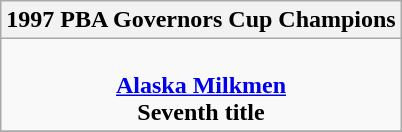<table class=wikitable style="text-align:center; margin:auto">
<tr>
<th>1997 PBA Governors Cup Champions</th>
</tr>
<tr>
<td><br> <strong><a href='#'>Alaska Milkmen</a></strong> <br> <strong>Seventh title</strong></td>
</tr>
<tr>
</tr>
</table>
